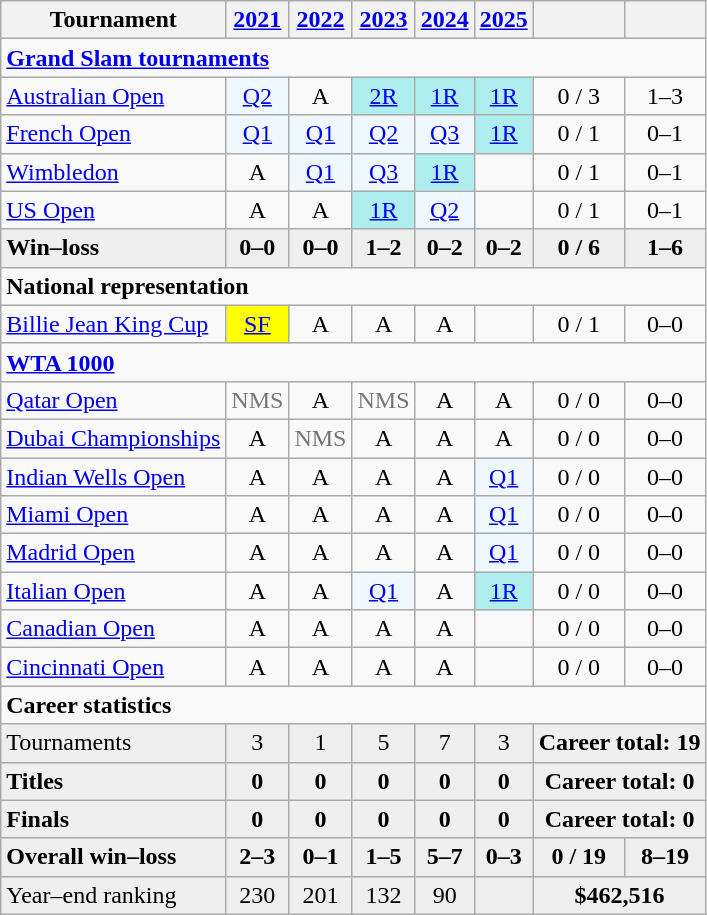<table class="wikitable nowrap" style="text-align:center;">
<tr>
<th>Tournament</th>
<th><a href='#'>2021</a></th>
<th><a href='#'>2022</a></th>
<th><a href='#'>2023</a></th>
<th><a href='#'>2024</a></th>
<th><a href='#'>2025</a></th>
<th></th>
<th></th>
</tr>
<tr>
<td colspan="9" align="left"><strong><a href='#'>Grand Slam tournaments</a></strong></td>
</tr>
<tr>
<td align=left><a href='#'>Australian Open</a></td>
<td bgcolor=f0f8ff><a href='#'>Q2</a></td>
<td>A</td>
<td bgcolor=afeeee><a href='#'>2R</a></td>
<td bgcolor=afeeee><a href='#'>1R</a></td>
<td bgcolor=afeeee><a href='#'>1R</a></td>
<td>0 / 3</td>
<td>1–3</td>
</tr>
<tr>
<td align=left><a href='#'>French Open</a></td>
<td bgcolor=f0f8ff><a href='#'>Q1</a></td>
<td bgcolor=f0f8ff><a href='#'>Q1</a></td>
<td bgcolor=f0f8ff><a href='#'>Q2</a></td>
<td bgcolor=f0f8ff><a href='#'>Q3</a></td>
<td bgcolor=afeeee><a href='#'>1R</a></td>
<td>0 / 1</td>
<td>0–1</td>
</tr>
<tr>
<td align=left><a href='#'>Wimbledon</a></td>
<td>A</td>
<td bgcolor=f0f8ff><a href='#'>Q1</a></td>
<td bgcolor=f0f8ff><a href='#'>Q3</a></td>
<td bgcolor=afeeee><a href='#'>1R</a></td>
<td></td>
<td>0 / 1</td>
<td>0–1</td>
</tr>
<tr>
<td align=left><a href='#'>US Open</a></td>
<td>A</td>
<td>A</td>
<td bgcolor=afeeee><a href='#'>1R</a></td>
<td bgcolor=f0f8ff><a href='#'>Q2</a></td>
<td></td>
<td>0 / 1</td>
<td>0–1</td>
</tr>
<tr style="font-weight:bold; background:#efefef;">
<td style=text-align:left>Win–loss</td>
<td>0–0</td>
<td>0–0</td>
<td>1–2</td>
<td>0–2</td>
<td>0–2</td>
<td>0 / 6</td>
<td>1–6</td>
</tr>
<tr>
<td colspan="9" style="text-align:left"><strong>National representation</strong></td>
</tr>
<tr>
<td style=text-align:left><a href='#'>Billie Jean King Cup</a></td>
<td style=background:yellow><a href='#'>SF</a></td>
<td>A</td>
<td>A</td>
<td>A</td>
<td></td>
<td>0 / 1</td>
<td>0–0</td>
</tr>
<tr>
<td colspan="9" style="text-align:left"><strong><a href='#'>WTA 1000</a></strong></td>
</tr>
<tr>
<td style="text-align: left;"><a href='#'>Qatar Open</a></td>
<td style="color:#767676">NMS</td>
<td>A</td>
<td style="color:#767676">NMS</td>
<td>A</td>
<td>A</td>
<td>0 / 0</td>
<td>0–0</td>
</tr>
<tr>
<td style="text-align: left;"><a href='#'>Dubai Championships</a></td>
<td>A</td>
<td style="color:#767676">NMS</td>
<td>A</td>
<td>A</td>
<td>A</td>
<td>0 / 0</td>
<td>0–0</td>
</tr>
<tr>
<td style="text-align: left;"><a href='#'>Indian Wells Open</a></td>
<td>A</td>
<td>A</td>
<td>A</td>
<td>A</td>
<td bgcolor=f0f8ff><a href='#'>Q1</a></td>
<td>0 / 0</td>
<td>0–0</td>
</tr>
<tr>
<td style="text-align: left;"><a href='#'>Miami Open</a></td>
<td>A</td>
<td>A</td>
<td>A</td>
<td>A</td>
<td bgcolor=f0f8ff><a href='#'>Q1</a></td>
<td>0 / 0</td>
<td>0–0</td>
</tr>
<tr>
<td style="text-align: left;"><a href='#'>Madrid Open</a></td>
<td>A</td>
<td>A</td>
<td>A</td>
<td>A</td>
<td bgcolor=f0f8ff><a href='#'>Q1</a></td>
<td>0 / 0</td>
<td>0–0</td>
</tr>
<tr>
<td style="text-align:left"><a href='#'>Italian Open</a></td>
<td>A</td>
<td>A</td>
<td style="background:#f0f8ff"><a href='#'>Q1</a></td>
<td>A</td>
<td bgcolor=afeeee><a href='#'>1R</a></td>
<td>0 / 0</td>
<td>0–0</td>
</tr>
<tr>
<td style="text-align: left;"><a href='#'>Canadian Open</a></td>
<td>A</td>
<td>A</td>
<td>A</td>
<td>A</td>
<td></td>
<td>0 / 0</td>
<td>0–0</td>
</tr>
<tr>
<td style="text-align: left;"><a href='#'>Cincinnati Open</a></td>
<td>A</td>
<td>A</td>
<td>A</td>
<td>A</td>
<td></td>
<td>0 / 0</td>
<td>0–0</td>
</tr>
<tr>
<td colspan="9" style="text-align:left;"><strong>Career statistics</strong></td>
</tr>
<tr style="background:#efefef;">
<td style="text-align:left">Tournaments</td>
<td>3</td>
<td>1</td>
<td>5</td>
<td>7</td>
<td>3</td>
<td colspan="3"><strong>Career total: 19</strong></td>
</tr>
<tr style="font-weight:bold; background:#efefef;">
<td align="left">Titles</td>
<td>0</td>
<td>0</td>
<td>0</td>
<td>0</td>
<td>0</td>
<td colspan="3">Career total: 0</td>
</tr>
<tr style="font-weight:bold; background:#efefef;">
<td align="left">Finals</td>
<td>0</td>
<td>0</td>
<td>0</td>
<td>0</td>
<td>0</td>
<td colspan="3">Career total: 0</td>
</tr>
<tr style="font-weight:bold; background:#efefef;">
<td style="text-align:left">Overall win–loss</td>
<td>2–3</td>
<td>0–1</td>
<td>1–5</td>
<td>5–7</td>
<td>0–3</td>
<td>0 / 19</td>
<td>8–19</td>
</tr>
<tr style="background:#efefef;">
<td align="left">Year–end ranking</td>
<td>230</td>
<td>201</td>
<td>132</td>
<td>90</td>
<td></td>
<td colspan="3"><strong>$462,516</strong></td>
</tr>
</table>
